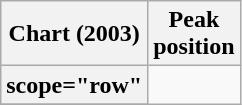<table class="wikitable plainrowheaders" style="text-align:center;">
<tr>
<th scope="col">Chart (2003)</th>
<th scope="col">Peak<br>position</th>
</tr>
<tr>
<th>scope="row"</th>
</tr>
<tr>
</tr>
</table>
